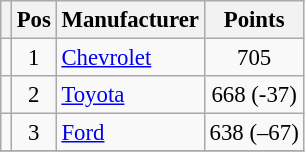<table class="wikitable" style="font-size: 95%;">
<tr>
<th></th>
<th>Pos</th>
<th>Manufacturer</th>
<th>Points</th>
</tr>
<tr>
<td align="left"></td>
<td style="text-align:center;">1</td>
<td><a href='#'>Chevrolet</a></td>
<td style="text-align:center;">705</td>
</tr>
<tr>
<td align="left"></td>
<td style="text-align:center;">2</td>
<td><a href='#'>Toyota</a></td>
<td style="text-align:center;">668 (-37)</td>
</tr>
<tr>
<td align="left"></td>
<td style="text-align:center;">3</td>
<td><a href='#'>Ford</a></td>
<td style="text-align:center;">638 (–67)</td>
</tr>
<tr class="sortbottom">
</tr>
</table>
